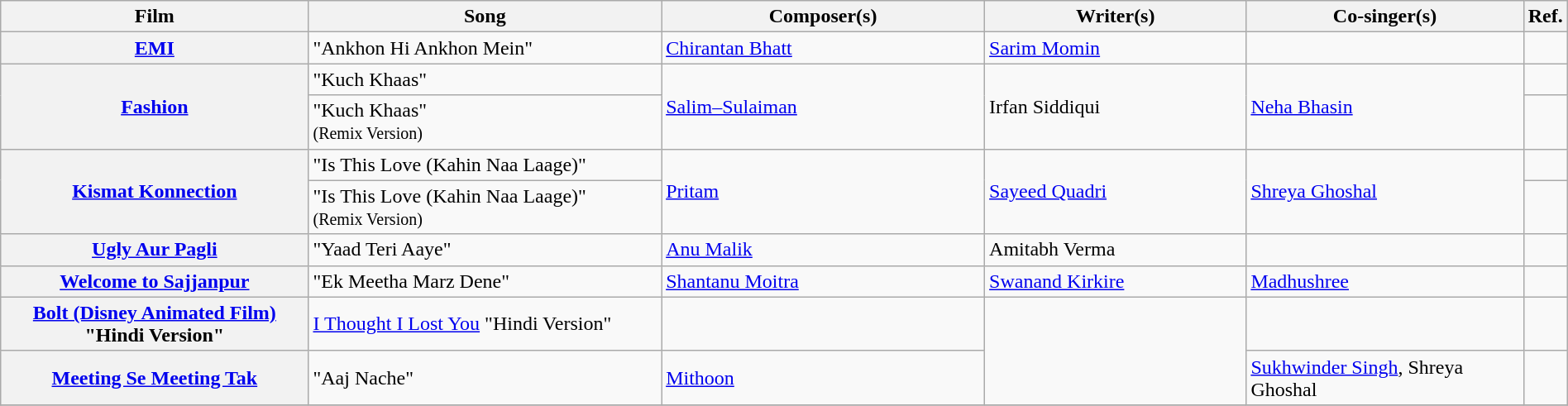<table class="wikitable plainrowheaders" width="100%" "textcolor:#000;">
<tr>
<th scope="col" width=20%><strong>Film</strong></th>
<th scope="col" width=23%><strong>Song</strong></th>
<th scope="col" width=21%><strong>Composer(s)</strong></th>
<th scope="col" width=17%><strong>Writer(s)</strong></th>
<th scope="col" width=18%><strong>Co-singer(s)</strong></th>
<th scope="col" width=1%><strong>Ref.</strong></th>
</tr>
<tr>
<th scope="row"><a href='#'><strong>EMI</strong></a></th>
<td>"Ankhon Hi Ankhon Mein"</td>
<td><a href='#'>Chirantan Bhatt</a></td>
<td><a href='#'>Sarim Momin</a></td>
<td></td>
<td></td>
</tr>
<tr>
<th scope="row" rowspan="2"><a href='#'><strong>Fashion</strong></a></th>
<td>"Kuch Khaas"</td>
<td rowspan="2"><a href='#'>Salim–Sulaiman</a></td>
<td rowspan="2">Irfan Siddiqui</td>
<td rowspan="2"><a href='#'>Neha Bhasin</a></td>
<td></td>
</tr>
<tr>
<td>"Kuch Khaas"<br><small>(Remix Version)</small></td>
<td></td>
</tr>
<tr>
<th scope="row" rowspan="2"><strong><a href='#'>Kismat Konnection</a></strong></th>
<td>"Is This Love (Kahin Naa Laage)"</td>
<td rowspan="2"><a href='#'>Pritam</a></td>
<td rowspan="2"><a href='#'>Sayeed Quadri</a></td>
<td rowspan="2"><a href='#'>Shreya Ghoshal</a></td>
<td></td>
</tr>
<tr>
<td>"Is This Love (Kahin Naa Laage)"<br><small>(Remix Version)</small></td>
<td></td>
</tr>
<tr>
<th scope="row"><strong><a href='#'>Ugly Aur Pagli</a></strong></th>
<td>"Yaad Teri Aaye"</td>
<td><a href='#'>Anu Malik</a></td>
<td>Amitabh Verma</td>
<td></td>
<td></td>
</tr>
<tr>
<th scope="row"><strong><a href='#'>Welcome to Sajjanpur</a></strong></th>
<td>"Ek Meetha Marz Dene"</td>
<td><a href='#'>Shantanu Moitra</a></td>
<td><a href='#'>Swanand Kirkire</a></td>
<td><a href='#'>Madhushree</a></td>
<td></td>
</tr>
<tr>
<th scope="row"><strong> <a href='#'>Bolt (Disney Animated Film)</a> "Hindi Version"</strong></th>
<td><a href='#'>I Thought I Lost You</a> "Hindi Version"</td>
<td></td>
<td rowspan="2"></td>
<td></td>
<td></td>
</tr>
<tr>
<th scope="row"><strong><a href='#'>Meeting Se Meeting Tak</a></strong></th>
<td>"Aaj Nache"</td>
<td><a href='#'>Mithoon</a></td>
<td><a href='#'>Sukhwinder Singh</a>, Shreya Ghoshal</td>
<td></td>
</tr>
<tr>
</tr>
</table>
